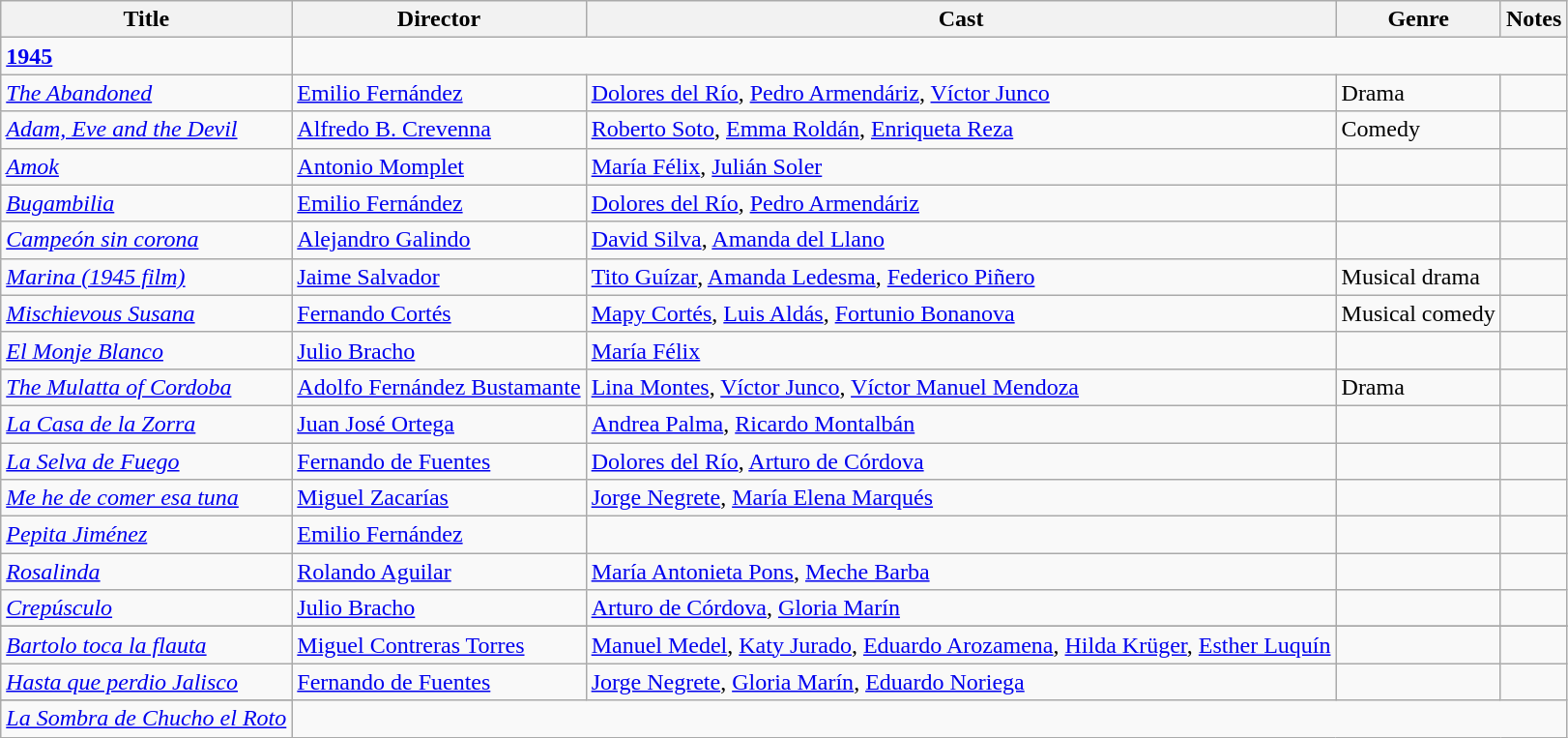<table class="wikitable">
<tr>
<th>Title</th>
<th>Director</th>
<th>Cast</th>
<th>Genre</th>
<th>Notes</th>
</tr>
<tr>
<td><strong><a href='#'>1945</a></strong></td>
</tr>
<tr>
<td><em><a href='#'>The Abandoned</a></em></td>
<td><a href='#'>Emilio Fernández</a></td>
<td><a href='#'>Dolores del Río</a>, <a href='#'>Pedro Armendáriz</a>, <a href='#'>Víctor Junco</a></td>
<td>Drama</td>
<td></td>
</tr>
<tr>
<td><em><a href='#'>Adam, Eve and the Devil</a></em></td>
<td><a href='#'>Alfredo B. Crevenna</a></td>
<td><a href='#'>Roberto Soto</a>, <a href='#'>Emma Roldán</a>, <a href='#'>Enriqueta Reza</a></td>
<td>Comedy</td>
<td></td>
</tr>
<tr>
<td><em><a href='#'>Amok</a></em></td>
<td><a href='#'>Antonio Momplet</a></td>
<td><a href='#'>María Félix</a>, <a href='#'>Julián Soler</a></td>
<td></td>
<td></td>
</tr>
<tr>
<td><em><a href='#'>Bugambilia</a></em></td>
<td><a href='#'>Emilio Fernández</a></td>
<td><a href='#'>Dolores del Río</a>, <a href='#'>Pedro Armendáriz</a></td>
<td></td>
<td></td>
</tr>
<tr>
<td><em><a href='#'>Campeón sin corona</a></em></td>
<td><a href='#'>Alejandro Galindo</a></td>
<td><a href='#'>David Silva</a>, <a href='#'>Amanda del Llano</a></td>
<td></td>
<td></td>
</tr>
<tr>
<td><em><a href='#'>Marina (1945 film)</a></em></td>
<td><a href='#'>Jaime Salvador</a></td>
<td><a href='#'>Tito Guízar</a>, <a href='#'>Amanda Ledesma</a>, <a href='#'>Federico Piñero</a></td>
<td>Musical drama</td>
<td></td>
</tr>
<tr>
<td><em><a href='#'>Mischievous Susana</a></em></td>
<td><a href='#'>Fernando Cortés</a></td>
<td><a href='#'>Mapy Cortés</a>, <a href='#'>Luis Aldás</a>, <a href='#'>Fortunio Bonanova</a></td>
<td>Musical comedy</td>
<td></td>
</tr>
<tr>
<td><em><a href='#'>El Monje Blanco</a></em></td>
<td><a href='#'>Julio Bracho</a></td>
<td><a href='#'>María Félix</a></td>
<td></td>
<td></td>
</tr>
<tr>
<td><em><a href='#'>The Mulatta of Cordoba</a></em></td>
<td><a href='#'>Adolfo Fernández Bustamante</a></td>
<td><a href='#'>Lina Montes</a>, <a href='#'>Víctor Junco</a>, <a href='#'>Víctor Manuel Mendoza</a></td>
<td>Drama</td>
<td></td>
</tr>
<tr>
<td><em><a href='#'>La Casa de la Zorra</a></em></td>
<td><a href='#'>Juan José Ortega</a></td>
<td><a href='#'>Andrea Palma</a>, <a href='#'>Ricardo Montalbán</a></td>
<td></td>
<td></td>
</tr>
<tr>
<td><em><a href='#'>La Selva de Fuego</a></em></td>
<td><a href='#'>Fernando de Fuentes</a></td>
<td><a href='#'>Dolores del Río</a>, <a href='#'>Arturo de Córdova</a></td>
<td></td>
<td></td>
</tr>
<tr>
<td><em><a href='#'>Me he de comer esa tuna</a></em></td>
<td><a href='#'>Miguel Zacarías</a></td>
<td><a href='#'>Jorge Negrete</a>, <a href='#'>María Elena Marqués</a></td>
<td></td>
<td></td>
</tr>
<tr>
<td><em><a href='#'>Pepita Jiménez</a></em></td>
<td><a href='#'>Emilio Fernández</a></td>
<td></td>
<td></td>
<td></td>
</tr>
<tr>
<td><em><a href='#'>Rosalinda</a></em></td>
<td><a href='#'>Rolando Aguilar</a></td>
<td><a href='#'>María Antonieta Pons</a>, <a href='#'>Meche Barba</a></td>
<td></td>
<td></td>
</tr>
<tr>
<td><em><a href='#'>Crepúsculo</a></em></td>
<td><a href='#'>Julio Bracho</a></td>
<td><a href='#'>Arturo de Córdova</a>, <a href='#'>Gloria Marín</a></td>
<td></td>
<td></td>
</tr>
<tr>
</tr>
<tr>
</tr>
<tr>
<td><em><a href='#'>Bartolo toca la flauta</a></em></td>
<td><a href='#'>Miguel Contreras Torres</a></td>
<td><a href='#'>Manuel Medel</a>, <a href='#'>Katy Jurado</a>, <a href='#'>Eduardo Arozamena</a>, <a href='#'>Hilda Krüger</a>, <a href='#'>Esther Luquín</a></td>
<td></td>
<td></td>
</tr>
<tr>
<td><em><a href='#'>Hasta que perdio Jalisco</a></em></td>
<td><a href='#'>Fernando de Fuentes</a></td>
<td><a href='#'>Jorge Negrete</a>, <a href='#'>Gloria Marín</a>, <a href='#'>Eduardo Noriega</a></td>
<td></td>
<td></td>
</tr>
<tr>
</tr>
<tr>
<td><em><a href='#'>La Sombra de Chucho el Roto</a></em></td>
</tr>
<tr>
</tr>
</table>
